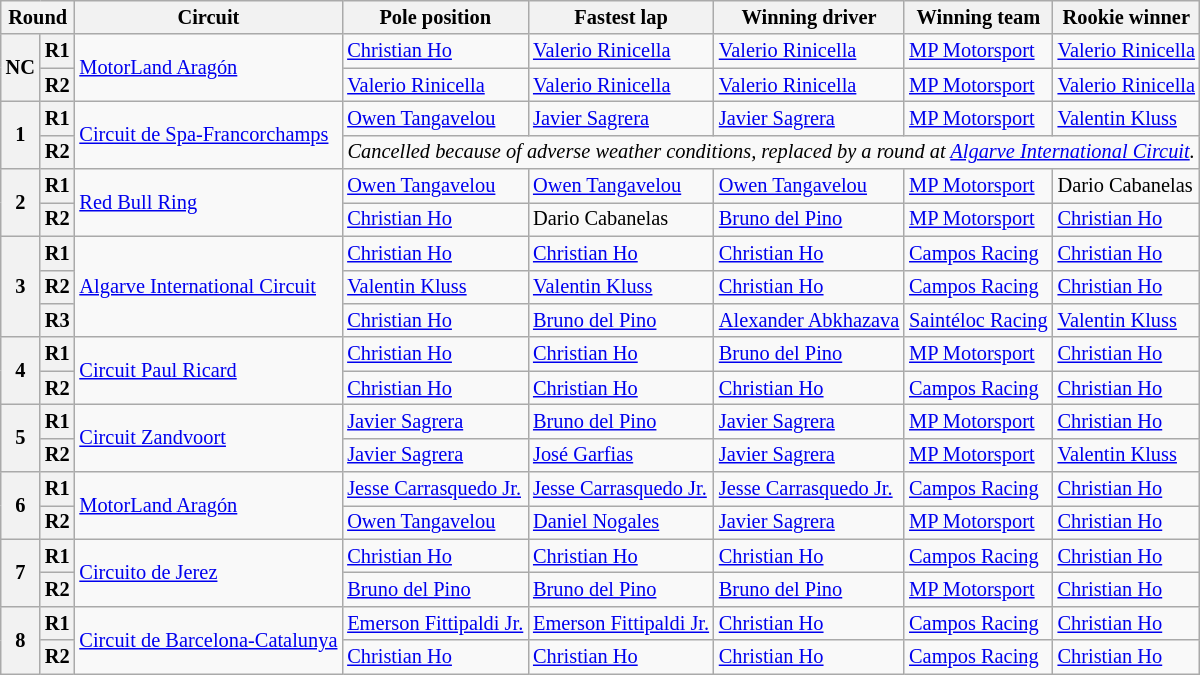<table class="wikitable" style="font-size: 85%;">
<tr>
<th colspan="2">Round</th>
<th>Circuit</th>
<th>Pole position</th>
<th>Fastest lap</th>
<th>Winning driver</th>
<th>Winning team</th>
<th>Rookie winner</th>
</tr>
<tr>
<th rowspan="2">NC</th>
<th>R1</th>
<td rowspan="2"> <a href='#'>MotorLand Aragón</a></td>
<td> <a href='#'>Christian Ho</a></td>
<td> <a href='#'>Valerio Rinicella</a></td>
<td> <a href='#'>Valerio Rinicella</a></td>
<td> <a href='#'>MP Motorsport</a></td>
<td> <a href='#'>Valerio Rinicella</a></td>
</tr>
<tr>
<th>R2</th>
<td> <a href='#'>Valerio Rinicella</a></td>
<td> <a href='#'>Valerio Rinicella</a></td>
<td> <a href='#'>Valerio Rinicella</a></td>
<td> <a href='#'>MP Motorsport</a></td>
<td nowrap> <a href='#'>Valerio Rinicella</a></td>
</tr>
<tr>
<th rowspan="2">1</th>
<th>R1</th>
<td rowspan="2" nowrap> <a href='#'>Circuit de Spa-Francorchamps</a></td>
<td> <a href='#'>Owen Tangavelou</a></td>
<td nowrap=""> <a href='#'>Javier Sagrera</a></td>
<td nowrap=""> <a href='#'>Javier Sagrera</a></td>
<td> <a href='#'>MP Motorsport</a></td>
<td nowrap=""> <a href='#'>Valentin Kluss</a></td>
</tr>
<tr>
<th>R2</th>
<td colspan="5"  align="center"><em>Cancelled because of adverse weather conditions, replaced by a round at <a href='#'>Algarve International Circuit</a>.</em></td>
</tr>
<tr>
<th rowspan="2">2</th>
<th>R1</th>
<td rowspan="2"> <a href='#'>Red Bull Ring</a></td>
<td nowrap=""> <a href='#'>Owen Tangavelou</a></td>
<td> <a href='#'>Owen Tangavelou</a></td>
<td> <a href='#'>Owen Tangavelou</a></td>
<td nowrap=""> <a href='#'>MP Motorsport</a></td>
<td> Dario Cabanelas</td>
</tr>
<tr>
<th>R2</th>
<td> <a href='#'>Christian Ho</a></td>
<td> Dario Cabanelas</td>
<td> <a href='#'>Bruno del Pino</a></td>
<td> <a href='#'>MP Motorsport</a></td>
<td> <a href='#'>Christian Ho</a></td>
</tr>
<tr>
<th rowspan="3">3</th>
<th>R1</th>
<td rowspan="3" nowrap=""> <a href='#'>Algarve International Circuit</a></td>
<td> <a href='#'>Christian Ho</a></td>
<td> <a href='#'>Christian Ho</a></td>
<td> <a href='#'>Christian Ho</a></td>
<td> <a href='#'>Campos Racing</a></td>
<td> <a href='#'>Christian Ho</a></td>
</tr>
<tr>
<th>R2</th>
<td> <a href='#'>Valentin Kluss</a></td>
<td> <a href='#'>Valentin Kluss</a></td>
<td> <a href='#'>Christian Ho</a></td>
<td> <a href='#'>Campos Racing</a></td>
<td> <a href='#'>Christian Ho</a></td>
</tr>
<tr>
<th>R3</th>
<td> <a href='#'>Christian Ho</a></td>
<td> <a href='#'>Bruno del Pino</a></td>
<td> <a href='#'>Alexander Abkhazava</a></td>
<td nowrap> <a href='#'>Saintéloc Racing</a></td>
<td> <a href='#'>Valentin Kluss</a></td>
</tr>
<tr>
<th rowspan="2">4</th>
<th>R1</th>
<td rowspan="2"> <a href='#'>Circuit Paul Ricard</a></td>
<td> <a href='#'>Christian Ho</a></td>
<td> <a href='#'>Christian Ho</a></td>
<td> <a href='#'>Bruno del Pino</a></td>
<td> <a href='#'>MP Motorsport</a></td>
<td> <a href='#'>Christian Ho</a></td>
</tr>
<tr>
<th>R2</th>
<td> <a href='#'>Christian Ho</a></td>
<td> <a href='#'>Christian Ho</a></td>
<td> <a href='#'>Christian Ho</a></td>
<td> <a href='#'>Campos Racing</a></td>
<td> <a href='#'>Christian Ho</a></td>
</tr>
<tr>
<th rowspan="2">5</th>
<th>R1</th>
<td rowspan="2"> <a href='#'>Circuit Zandvoort</a></td>
<td> <a href='#'>Javier Sagrera</a></td>
<td> <a href='#'>Bruno del Pino</a></td>
<td> <a href='#'>Javier Sagrera</a></td>
<td> <a href='#'>MP Motorsport</a></td>
<td> <a href='#'>Christian Ho</a></td>
</tr>
<tr>
<th>R2</th>
<td> <a href='#'>Javier Sagrera</a></td>
<td> <a href='#'>José Garfias</a></td>
<td> <a href='#'>Javier Sagrera</a></td>
<td> <a href='#'>MP Motorsport</a></td>
<td> <a href='#'>Valentin Kluss</a></td>
</tr>
<tr>
<th rowspan="2">6</th>
<th>R1</th>
<td rowspan="2"> <a href='#'>MotorLand Aragón</a></td>
<td nowrap> <a href='#'>Jesse Carrasquedo Jr.</a></td>
<td nowrap> <a href='#'>Jesse Carrasquedo Jr.</a></td>
<td nowrap> <a href='#'>Jesse Carrasquedo Jr.</a></td>
<td nowrap> <a href='#'>Campos Racing</a></td>
<td> <a href='#'>Christian Ho</a></td>
</tr>
<tr>
<th>R2</th>
<td> <a href='#'>Owen Tangavelou</a></td>
<td> <a href='#'>Daniel Nogales</a></td>
<td> <a href='#'>Javier Sagrera</a></td>
<td> <a href='#'>MP Motorsport</a></td>
<td> <a href='#'>Christian Ho</a></td>
</tr>
<tr>
<th rowspan="2">7</th>
<th>R1</th>
<td rowspan="2"> <a href='#'>Circuito de Jerez</a></td>
<td> <a href='#'>Christian Ho</a></td>
<td> <a href='#'>Christian Ho</a></td>
<td> <a href='#'>Christian Ho</a></td>
<td> <a href='#'>Campos Racing</a></td>
<td> <a href='#'>Christian Ho</a></td>
</tr>
<tr>
<th>R2</th>
<td> <a href='#'>Bruno del Pino</a></td>
<td> <a href='#'>Bruno del Pino</a></td>
<td> <a href='#'>Bruno del Pino</a></td>
<td> <a href='#'>MP Motorsport</a></td>
<td> <a href='#'>Christian Ho</a></td>
</tr>
<tr>
<th rowspan="2">8</th>
<th>R1</th>
<td rowspan="2" nowrap> <a href='#'>Circuit de Barcelona-Catalunya</a></td>
<td> <a href='#'>Emerson Fittipaldi Jr.</a></td>
<td> <a href='#'>Emerson Fittipaldi Jr.</a></td>
<td> <a href='#'>Christian Ho</a></td>
<td> <a href='#'>Campos Racing</a></td>
<td> <a href='#'>Christian Ho</a></td>
</tr>
<tr>
<th>R2</th>
<td> <a href='#'>Christian Ho</a></td>
<td> <a href='#'>Christian Ho</a></td>
<td> <a href='#'>Christian Ho</a></td>
<td> <a href='#'>Campos Racing</a></td>
<td> <a href='#'>Christian Ho</a></td>
</tr>
</table>
